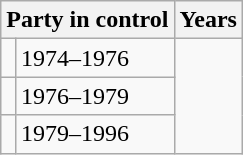<table class="wikitable">
<tr>
<th colspan="2">Party in control</th>
<th>Years</th>
</tr>
<tr>
<td></td>
<td>1974–1976</td>
</tr>
<tr>
<td></td>
<td>1976–1979</td>
</tr>
<tr>
<td></td>
<td>1979–1996</td>
</tr>
</table>
